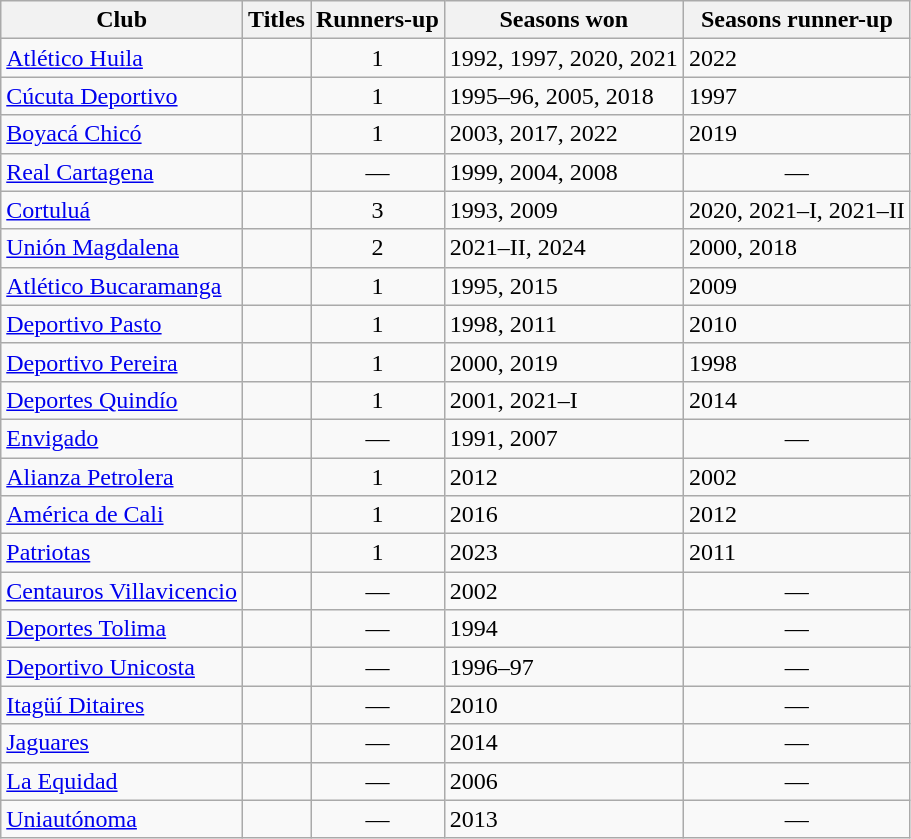<table class="wikitable sortable plainrowheaders">
<tr>
<th scope=col>Club</th>
<th scope=col>Titles</th>
<th scope=col>Runners-up</th>
<th scope=col>Seasons won</th>
<th scope=col>Seasons runner-up</th>
</tr>
<tr>
<td><a href='#'>Atlético Huila</a></td>
<td></td>
<td align=center>1</td>
<td>1992, 1997, 2020, 2021</td>
<td>2022</td>
</tr>
<tr>
<td><a href='#'>Cúcuta Deportivo</a></td>
<td></td>
<td align=center>1</td>
<td>1995–96, 2005, 2018</td>
<td>1997</td>
</tr>
<tr>
<td><a href='#'>Boyacá Chicó</a></td>
<td></td>
<td align=center>1</td>
<td>2003, 2017, 2022</td>
<td>2019</td>
</tr>
<tr>
<td><a href='#'>Real Cartagena</a></td>
<td></td>
<td align=center>—</td>
<td>1999, 2004, 2008</td>
<td align=center>—</td>
</tr>
<tr>
<td><a href='#'>Cortuluá</a></td>
<td></td>
<td align=center>3</td>
<td>1993, 2009</td>
<td>2020, 2021–I, 2021–II</td>
</tr>
<tr>
<td><a href='#'>Unión Magdalena</a></td>
<td></td>
<td align=center>2</td>
<td>2021–II, 2024</td>
<td>2000, 2018</td>
</tr>
<tr>
<td><a href='#'>Atlético Bucaramanga</a></td>
<td></td>
<td align=center>1</td>
<td>1995, 2015</td>
<td>2009</td>
</tr>
<tr>
<td><a href='#'>Deportivo Pasto</a></td>
<td></td>
<td align=center>1</td>
<td>1998, 2011</td>
<td>2010</td>
</tr>
<tr>
<td><a href='#'>Deportivo Pereira</a></td>
<td></td>
<td align=center>1</td>
<td>2000, 2019</td>
<td>1998</td>
</tr>
<tr>
<td><a href='#'>Deportes Quindío</a></td>
<td></td>
<td align=center>1</td>
<td>2001, 2021–I</td>
<td>2014</td>
</tr>
<tr>
<td><a href='#'>Envigado</a></td>
<td></td>
<td align=center>—</td>
<td>1991, 2007</td>
<td align=center>—</td>
</tr>
<tr>
<td><a href='#'>Alianza Petrolera</a></td>
<td></td>
<td align=center>1</td>
<td>2012</td>
<td>2002</td>
</tr>
<tr>
<td><a href='#'>América de Cali</a></td>
<td></td>
<td align=center>1</td>
<td>2016</td>
<td>2012</td>
</tr>
<tr>
<td><a href='#'>Patriotas</a></td>
<td></td>
<td align=center>1</td>
<td>2023</td>
<td>2011</td>
</tr>
<tr>
<td><a href='#'>Centauros Villavicencio</a></td>
<td></td>
<td align=center>—</td>
<td>2002</td>
<td align=center>—</td>
</tr>
<tr>
<td><a href='#'>Deportes Tolima</a></td>
<td></td>
<td align=center>—</td>
<td>1994</td>
<td align=center>—</td>
</tr>
<tr>
<td><a href='#'>Deportivo Unicosta</a></td>
<td></td>
<td align=center>—</td>
<td>1996–97</td>
<td align=center>—</td>
</tr>
<tr>
<td><a href='#'>Itagüí Ditaires</a></td>
<td></td>
<td align=center>—</td>
<td>2010</td>
<td align=center>—</td>
</tr>
<tr>
<td><a href='#'>Jaguares</a></td>
<td></td>
<td align=center>—</td>
<td>2014</td>
<td align=center>—</td>
</tr>
<tr>
<td><a href='#'>La Equidad</a></td>
<td></td>
<td align=center>—</td>
<td>2006</td>
<td align=center>—</td>
</tr>
<tr>
<td><a href='#'>Uniautónoma</a></td>
<td></td>
<td align=center>—</td>
<td>2013</td>
<td align=center>—</td>
</tr>
</table>
